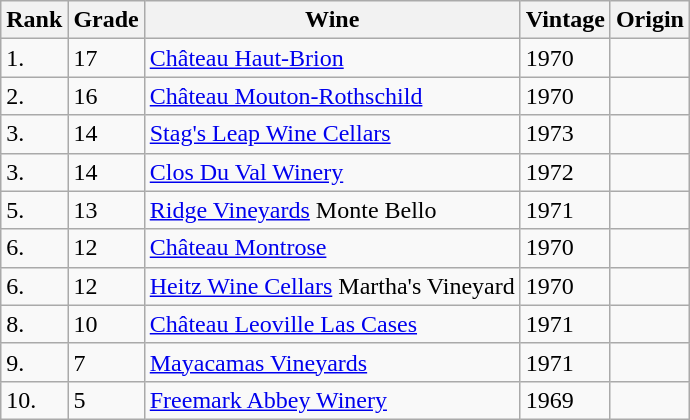<table class="wikitable">
<tr>
<th>Rank</th>
<th>Grade</th>
<th>Wine</th>
<th>Vintage</th>
<th>Origin</th>
</tr>
<tr>
<td>1.</td>
<td>17</td>
<td><a href='#'>Château Haut-Brion</a></td>
<td>1970</td>
<td></td>
</tr>
<tr>
<td>2.</td>
<td>16</td>
<td><a href='#'>Château Mouton-Rothschild</a></td>
<td>1970</td>
<td></td>
</tr>
<tr>
<td>3.</td>
<td>14</td>
<td><a href='#'>Stag's Leap Wine Cellars</a></td>
<td>1973</td>
<td></td>
</tr>
<tr>
<td>3.</td>
<td>14</td>
<td><a href='#'>Clos Du Val Winery</a></td>
<td>1972</td>
<td></td>
</tr>
<tr>
<td>5.</td>
<td>13</td>
<td><a href='#'>Ridge Vineyards</a> Monte Bello</td>
<td>1971</td>
<td></td>
</tr>
<tr>
<td>6.</td>
<td>12</td>
<td><a href='#'>Château Montrose</a></td>
<td>1970</td>
<td></td>
</tr>
<tr>
<td>6.</td>
<td>12</td>
<td><a href='#'>Heitz Wine Cellars</a> Martha's Vineyard</td>
<td>1970</td>
<td></td>
</tr>
<tr>
<td>8.</td>
<td>10</td>
<td><a href='#'>Château Leoville Las Cases</a></td>
<td>1971</td>
<td></td>
</tr>
<tr>
<td>9.</td>
<td>7</td>
<td><a href='#'>Mayacamas Vineyards</a></td>
<td>1971</td>
<td></td>
</tr>
<tr>
<td>10.</td>
<td>5</td>
<td><a href='#'>Freemark Abbey Winery</a></td>
<td>1969</td>
<td></td>
</tr>
</table>
